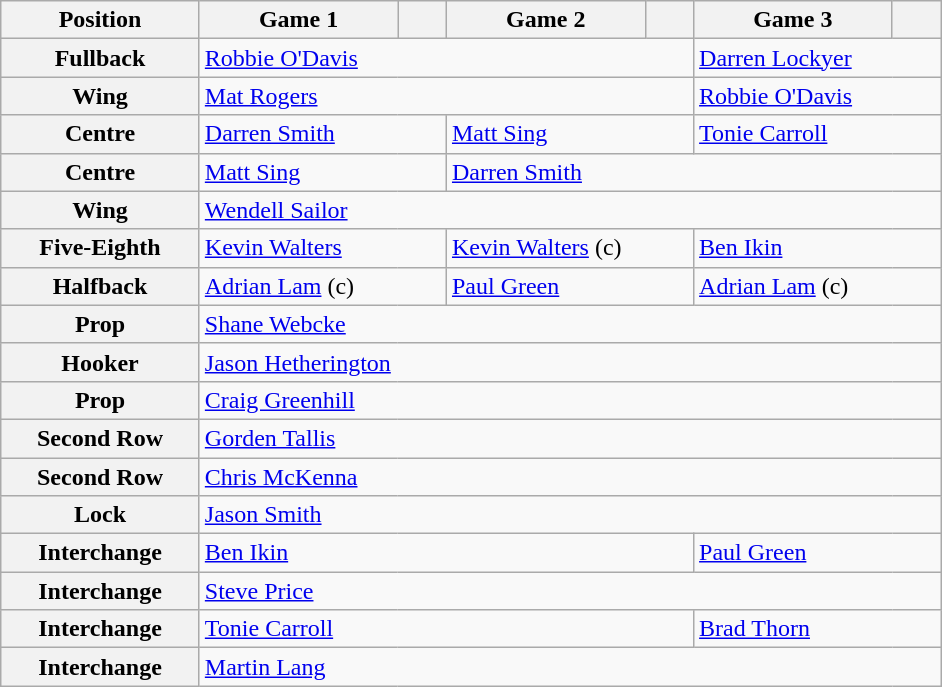<table class="wikitable">
<tr>
<th style="width:125px;">Position</th>
<th style="width:125px;">Game 1</th>
<th style="width:25px;"></th>
<th style="width:125px;">Game 2</th>
<th style="width:25px;"></th>
<th style="width:125px;">Game 3</th>
<th style="width:25px;"></th>
</tr>
<tr>
<th>Fullback</th>
<td colspan="4"> <a href='#'>Robbie O'Davis</a></td>
<td colspan="2"> <a href='#'>Darren Lockyer</a></td>
</tr>
<tr>
<th>Wing</th>
<td colspan="4"> <a href='#'>Mat Rogers</a></td>
<td colspan="2"> <a href='#'>Robbie O'Davis</a></td>
</tr>
<tr>
<th>Centre</th>
<td colspan="2"> <a href='#'>Darren Smith</a></td>
<td colspan="2"> <a href='#'>Matt Sing</a></td>
<td colspan="2"> <a href='#'>Tonie Carroll</a></td>
</tr>
<tr>
<th>Centre</th>
<td colspan="2"> <a href='#'>Matt Sing</a></td>
<td colspan="4"> <a href='#'>Darren Smith</a></td>
</tr>
<tr>
<th>Wing</th>
<td colspan="6"> <a href='#'>Wendell Sailor</a></td>
</tr>
<tr>
<th>Five-Eighth</th>
<td colspan="2"> <a href='#'>Kevin Walters</a></td>
<td colspan="2"> <a href='#'>Kevin Walters</a> (c)</td>
<td colspan="2"> <a href='#'>Ben Ikin</a></td>
</tr>
<tr>
<th>Halfback</th>
<td colspan="2"> <a href='#'>Adrian Lam</a> (c)</td>
<td colspan="2"> <a href='#'>Paul Green</a></td>
<td colspan="2"> <a href='#'>Adrian Lam</a> (c)</td>
</tr>
<tr>
<th>Prop</th>
<td colspan="6"> <a href='#'>Shane Webcke</a></td>
</tr>
<tr>
<th>Hooker</th>
<td colspan="6"> <a href='#'>Jason Hetherington</a></td>
</tr>
<tr>
<th>Prop</th>
<td colspan="6"> <a href='#'>Craig Greenhill</a></td>
</tr>
<tr>
<th>Second Row</th>
<td colspan="6"> <a href='#'>Gorden Tallis</a></td>
</tr>
<tr>
<th>Second Row</th>
<td colspan="6"> <a href='#'>Chris McKenna</a></td>
</tr>
<tr>
<th>Lock</th>
<td colspan="6"> <a href='#'>Jason Smith</a></td>
</tr>
<tr>
<th>Interchange</th>
<td colspan="4"> <a href='#'>Ben Ikin</a></td>
<td colspan="2"> <a href='#'>Paul Green</a></td>
</tr>
<tr>
<th>Interchange</th>
<td colspan="6"> <a href='#'>Steve Price</a></td>
</tr>
<tr>
<th>Interchange</th>
<td colspan="4"> <a href='#'>Tonie Carroll</a></td>
<td colspan="2"> <a href='#'>Brad Thorn</a></td>
</tr>
<tr>
<th>Interchange</th>
<td colspan="6"> <a href='#'>Martin Lang</a></td>
</tr>
</table>
